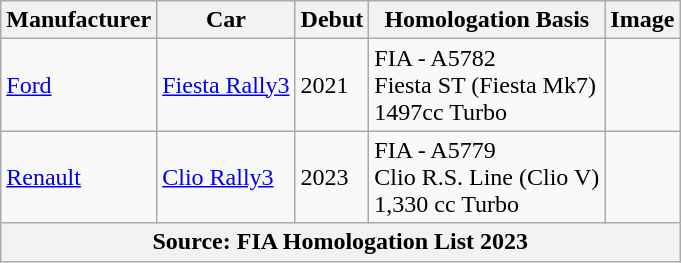<table class="wikitable sortable">
<tr>
<th>Manufacturer</th>
<th>Car</th>
<th>Debut</th>
<th>Homologation Basis</th>
<th>Image</th>
</tr>
<tr>
<td> <a href='#'>Ford</a></td>
<td><a href='#'>Fiesta Rally3</a></td>
<td>2021</td>
<td>FIA - A5782<br>Fiesta ST (Fiesta Mk7)<br>1497cc Turbo</td>
<td></td>
</tr>
<tr>
<td> <a href='#'>Renault</a></td>
<td><a href='#'>Clio Rally3</a></td>
<td>2023</td>
<td>FIA - A5779<br>Clio R.S. Line (Clio V)<br>1,330 cc Turbo</td>
<td></td>
</tr>
<tr>
<th colspan="5">Source: FIA Homologation List 2023</th>
</tr>
</table>
